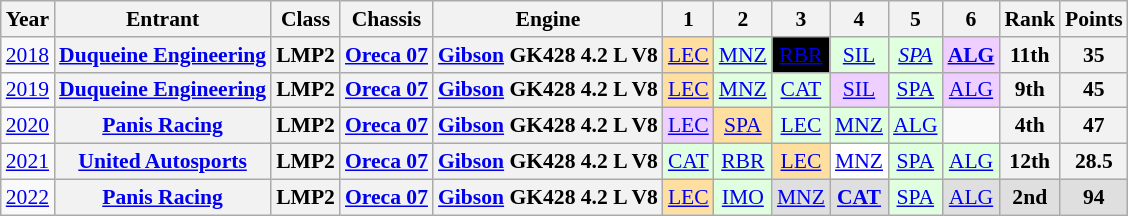<table class="wikitable" style="text-align:center; font-size:90%">
<tr>
<th>Year</th>
<th>Entrant</th>
<th>Class</th>
<th>Chassis</th>
<th>Engine</th>
<th>1</th>
<th>2</th>
<th>3</th>
<th>4</th>
<th>5</th>
<th>6</th>
<th>Rank</th>
<th>Points</th>
</tr>
<tr>
<td><a href='#'>2018</a></td>
<th><a href='#'>Duqueine Engineering</a></th>
<th>LMP2</th>
<th><a href='#'>Oreca 07</a></th>
<th><a href='#'>Gibson</a> GK428 4.2 L V8</th>
<td style="background:#FFDF9F;"><a href='#'>LEC</a><br></td>
<td style="background:#DFFFDF;"><a href='#'>MNZ</a><br></td>
<td style="background:#000000; color:white"><a href='#'><span>RBR</span></a><br></td>
<td style="background:#DFFFDF;"><a href='#'>SIL</a><br></td>
<td style="background:#DFFFDF;"><em><a href='#'>SPA</a></em><br></td>
<td style="background:#EFCFFF;"><strong><a href='#'>ALG</a></strong><br></td>
<th>11th</th>
<th>35</th>
</tr>
<tr>
<td><a href='#'>2019</a></td>
<th><a href='#'>Duqueine Engineering</a></th>
<th>LMP2</th>
<th><a href='#'>Oreca 07</a></th>
<th><a href='#'>Gibson</a> GK428 4.2 L V8</th>
<td style="background:#FFDF9F;"><a href='#'>LEC</a><br></td>
<td style="background:#DFFFDF;"><a href='#'>MNZ</a><br></td>
<td style="background:#DFFFDF;"><a href='#'>CAT</a><br></td>
<td style="background:#EFCFFF;"><a href='#'>SIL</a><br></td>
<td style="background:#DFFFDF;"><a href='#'>SPA</a><br></td>
<td style="background:#EFCFFF;"><a href='#'>ALG</a><br></td>
<th>9th</th>
<th>45</th>
</tr>
<tr>
<td><a href='#'>2020</a></td>
<th><a href='#'>Panis Racing</a></th>
<th>LMP2</th>
<th><a href='#'>Oreca 07</a></th>
<th><a href='#'>Gibson</a> GK428 4.2 L V8</th>
<td style="background:#EFCFFF;"><a href='#'>LEC</a><br></td>
<td style="background:#FFDF9F;"><a href='#'>SPA</a><br></td>
<td style="background:#DFFFDF;"><a href='#'>LEC</a><br></td>
<td style="background:#DFFFDF;"><a href='#'>MNZ</a><br></td>
<td style="background:#DFFFDF;"><a href='#'>ALG</a><br></td>
<td></td>
<th>4th</th>
<th>47</th>
</tr>
<tr>
<td><a href='#'>2021</a></td>
<th><a href='#'>United Autosports</a></th>
<th>LMP2</th>
<th><a href='#'>Oreca 07</a></th>
<th><a href='#'>Gibson</a> GK428 4.2 L V8</th>
<td style="background:#DFFFDF;"><a href='#'>CAT</a><br></td>
<td style="background:#DFFFDF;"><a href='#'>RBR</a><br></td>
<td style="background:#FFDF9F;"><a href='#'>LEC</a><br></td>
<td style="background:#FFFFFF;"><a href='#'>MNZ</a><br></td>
<td style="background:#DFFFDF;"><a href='#'>SPA</a><br></td>
<td style="background:#DFFFDF;"><a href='#'>ALG</a><br></td>
<th>12th</th>
<th>28.5</th>
</tr>
<tr>
<td><a href='#'>2022</a></td>
<th><a href='#'>Panis Racing</a></th>
<th>LMP2</th>
<th><a href='#'>Oreca 07</a></th>
<th><a href='#'>Gibson</a> GK428 4.2 L V8</th>
<td style="background:#FFDF9F;"><a href='#'>LEC</a><br></td>
<td style="background:#DFFFDF;"><a href='#'>IMO</a><br></td>
<td style="background:#DFDFDF;"><a href='#'>MNZ</a><br></td>
<td style="background:#DFDFDF;"><strong><a href='#'>CAT</a></strong><br></td>
<td style="background:#DFFFDF;"><a href='#'>SPA</a><br></td>
<td style="background:#DFDFDF;"><a href='#'>ALG</a><br></td>
<th style="background:#DFDFDF;">2nd</th>
<th style="background:#DFDFDF;">94</th>
</tr>
</table>
